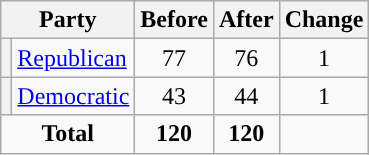<table class="wikitable" style="text-align:center;">
<tr>
<th colspan="2">Party</th>
<th>Before</th>
<th>After</th>
<th>Change</th>
</tr>
<tr>
<th style="background-color:"></th>
<td style="text-align:left;"><a href='#'>Republican</a></td>
<td>77</td>
<td>76</td>
<td> 1</td>
</tr>
<tr>
<th style="background-color:"></th>
<td style="text-align:left;"><a href='#'>Democratic</a></td>
<td>43</td>
<td>44</td>
<td> 1</td>
</tr>
<tr>
<td colspan="2"><strong>Total</strong></td>
<td><strong>120</strong></td>
<td><strong>120</strong></td>
<td></td>
</tr>
</table>
